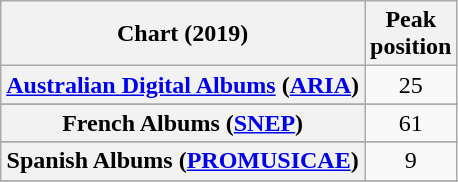<table class="wikitable sortable plainrowheaders" style="text-align:center">
<tr>
<th scope="col">Chart (2019)</th>
<th scope="col">Peak<br>position</th>
</tr>
<tr>
<th scope="row"><a href='#'>Australian Digital Albums</a> (<a href='#'>ARIA</a>)</th>
<td>25</td>
</tr>
<tr>
</tr>
<tr>
</tr>
<tr>
</tr>
<tr>
</tr>
<tr>
<th scope="row">French Albums (<a href='#'>SNEP</a>)</th>
<td>61</td>
</tr>
<tr>
</tr>
<tr>
</tr>
<tr>
</tr>
<tr>
</tr>
<tr>
<th scope="row">Spanish Albums (<a href='#'>PROMUSICAE</a>)</th>
<td>9</td>
</tr>
<tr>
</tr>
<tr>
</tr>
<tr>
</tr>
</table>
